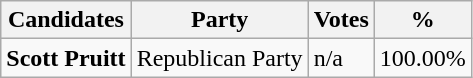<table class="wikitable">
<tr>
<th>Candidates</th>
<th>Party</th>
<th>Votes</th>
<th>%</th>
</tr>
<tr>
<td><strong>Scott Pruitt</strong></td>
<td>Republican Party</td>
<td>n/a</td>
<td>100.00%</td>
</tr>
</table>
